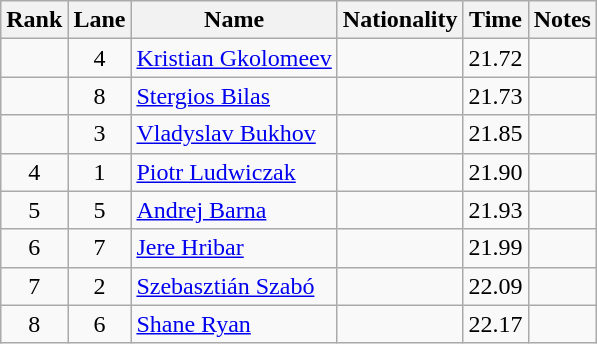<table class="wikitable sortable" style="text-align:center">
<tr>
<th>Rank</th>
<th>Lane</th>
<th>Name</th>
<th>Nationality</th>
<th>Time</th>
<th>Notes</th>
</tr>
<tr>
<td></td>
<td>4</td>
<td align=left><a href='#'>Kristian Gkolomeev</a></td>
<td align=left></td>
<td>21.72</td>
<td></td>
</tr>
<tr>
<td></td>
<td>8</td>
<td align=left><a href='#'>Stergios Bilas</a></td>
<td align=left></td>
<td>21.73</td>
<td></td>
</tr>
<tr>
<td></td>
<td>3</td>
<td align=left><a href='#'>Vladyslav Bukhov</a></td>
<td align=left></td>
<td>21.85</td>
<td></td>
</tr>
<tr>
<td>4</td>
<td>1</td>
<td align=left><a href='#'>Piotr Ludwiczak</a></td>
<td align=left></td>
<td>21.90</td>
<td></td>
</tr>
<tr>
<td>5</td>
<td>5</td>
<td align=left><a href='#'>Andrej Barna</a></td>
<td align=left></td>
<td>21.93</td>
<td></td>
</tr>
<tr>
<td>6</td>
<td>7</td>
<td align=left><a href='#'>Jere Hribar</a></td>
<td align=left></td>
<td>21.99</td>
<td></td>
</tr>
<tr>
<td>7</td>
<td>2</td>
<td align=left><a href='#'>Szebasztián Szabó</a></td>
<td align=left></td>
<td>22.09</td>
<td></td>
</tr>
<tr>
<td>8</td>
<td>6</td>
<td align=left><a href='#'>Shane Ryan</a></td>
<td align=left></td>
<td>22.17</td>
<td></td>
</tr>
</table>
